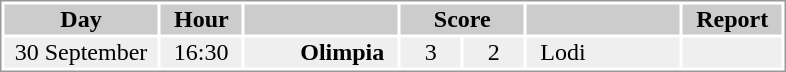<table border="0" style="border: 1px solid #999; background-color:#FFFFFF">
<tr align="center" bgcolor="#CCCCCC">
<th width="100">  Day  </th>
<th width="50">  Hour  </th>
<th width="100"></th>
<th colspan="2" width="80">Score</th>
<th width="100"></th>
<th>  Report  </th>
</tr>
<tr align="center" bgcolor="#EFEFEF">
<td>30 September</td>
<td>16:30</td>
<td align="right"><strong>Olimpia</strong>  </td>
<td>3</td>
<td>2</td>
<td align="left">  Lodi</td>
<td></td>
</tr>
</table>
